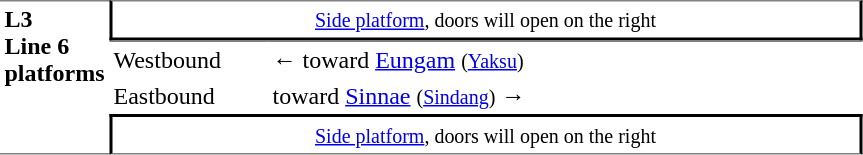<table table border=0 cellspacing=0 cellpadding=3>
<tr>
<td style="border-top:solid 1px gray;border-bottom:solid 1px gray;" width=50 rowspan=10 valign=top><strong>L3<br>Line 6 platforms</strong></td>
<td style="border-top:solid 1px gray;border-right:solid 2px black;border-left:solid 2px black;border-bottom:solid 2px black;text-align:center;" colspan=2><small><a href='#'>Side platform</a>, doors will open on the right </small></td>
</tr>
<tr>
<td style="border-bottom:solid 0px gray;border-top:solid 1px gray;" width=100>Westbound</td>
<td style="border-bottom:solid 0px gray;border-top:solid 1px gray;" width=390>←  toward <a href='#'>Eungam</a> <small>(<a href='#'>Yaksu</a>)</small></td>
</tr>
<tr>
<td>Eastbound</td>
<td>  toward <a href='#'>Sinnae</a> <small>(<a href='#'>Sindang</a>)</small> →</td>
</tr>
<tr>
<td style="border-top:solid 2px black;border-right:solid 2px black;border-left:solid 2px black;border-bottom:solid 1px gray;text-align:center;" colspan=2><small><a href='#'>Side platform</a>, doors will open on the right </small></td>
</tr>
</table>
